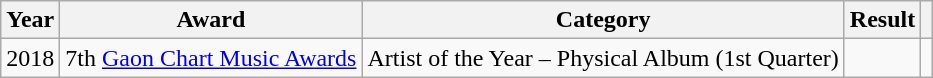<table class="wikitable" style="text-align:center;">
<tr>
<th>Year</th>
<th>Award</th>
<th>Category</th>
<th>Result</th>
<th></th>
</tr>
<tr>
<td>2018</td>
<td>7th <a href='#'>Gaon Chart Music Awards</a></td>
<td>Artist of the Year – Physical Album (1st Quarter)</td>
<td></td>
<td></td>
</tr>
</table>
